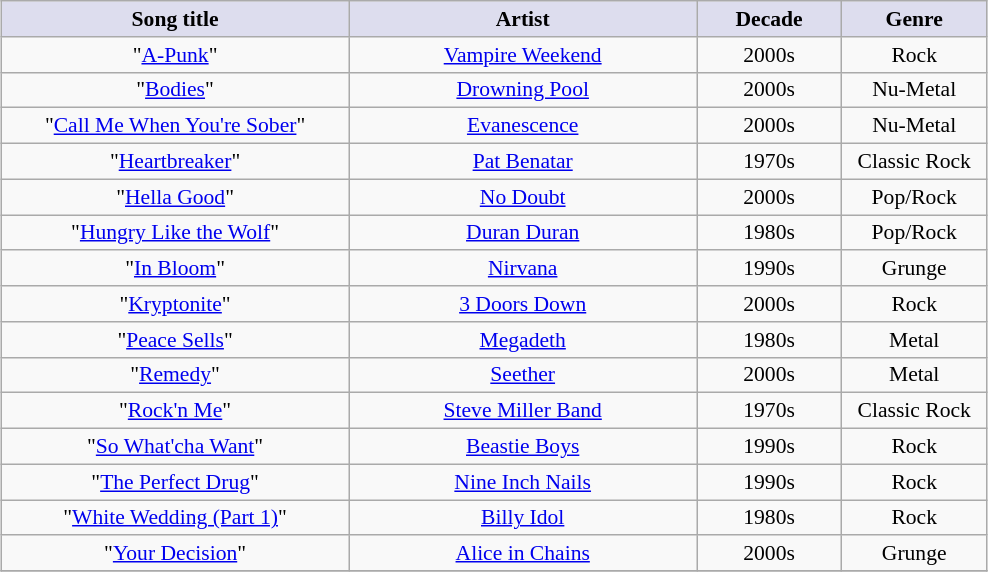<table class="wikitable sortable" style="font-size:90%; text-align:center; margin: 5px;">
<tr>
<th style="background:#dde; width:225px;">Song title</th>
<th style="background:#dde; width:225px;">Artist</th>
<th style="background:#dde; width:90px;">Decade</th>
<th style="background:#dde; width:90px;">Genre</th>
</tr>
<tr>
<td>"<a href='#'>A-Punk</a>"</td>
<td><a href='#'>Vampire Weekend</a></td>
<td>2000s</td>
<td>Rock</td>
</tr>
<tr>
<td>"<a href='#'>Bodies</a>"</td>
<td><a href='#'>Drowning Pool</a></td>
<td>2000s</td>
<td>Nu-Metal</td>
</tr>
<tr>
<td>"<a href='#'>Call Me When You're Sober</a>"</td>
<td><a href='#'>Evanescence</a></td>
<td>2000s</td>
<td>Nu-Metal</td>
</tr>
<tr>
<td>"<a href='#'>Heartbreaker</a>"</td>
<td><a href='#'>Pat Benatar</a></td>
<td>1970s</td>
<td>Classic Rock</td>
</tr>
<tr>
<td>"<a href='#'>Hella Good</a>"</td>
<td><a href='#'>No Doubt</a></td>
<td>2000s</td>
<td>Pop/Rock</td>
</tr>
<tr>
<td>"<a href='#'>Hungry Like the Wolf</a>"</td>
<td><a href='#'>Duran Duran</a></td>
<td>1980s</td>
<td>Pop/Rock</td>
</tr>
<tr>
<td>"<a href='#'>In Bloom</a>"</td>
<td><a href='#'>Nirvana</a></td>
<td>1990s</td>
<td>Grunge</td>
</tr>
<tr>
<td>"<a href='#'>Kryptonite</a>"</td>
<td><a href='#'>3 Doors Down</a></td>
<td>2000s</td>
<td>Rock</td>
</tr>
<tr>
<td>"<a href='#'>Peace Sells</a>"</td>
<td><a href='#'>Megadeth</a></td>
<td>1980s</td>
<td>Metal</td>
</tr>
<tr>
<td>"<a href='#'>Remedy</a>"</td>
<td><a href='#'>Seether</a></td>
<td>2000s</td>
<td>Metal</td>
</tr>
<tr>
<td>"<a href='#'>Rock'n Me</a>"</td>
<td><a href='#'>Steve Miller Band</a></td>
<td>1970s</td>
<td>Classic Rock</td>
</tr>
<tr>
<td>"<a href='#'>So What'cha Want</a>"</td>
<td><a href='#'>Beastie Boys</a></td>
<td>1990s</td>
<td>Rock</td>
</tr>
<tr>
<td>"<a href='#'>The Perfect Drug</a>"</td>
<td><a href='#'>Nine Inch Nails</a></td>
<td>1990s</td>
<td>Rock</td>
</tr>
<tr>
<td>"<a href='#'>White Wedding (Part 1)</a>"</td>
<td><a href='#'>Billy Idol</a></td>
<td>1980s</td>
<td>Rock</td>
</tr>
<tr>
<td>"<a href='#'>Your Decision</a>"</td>
<td><a href='#'>Alice in Chains</a></td>
<td>2000s</td>
<td>Grunge</td>
</tr>
<tr>
</tr>
</table>
